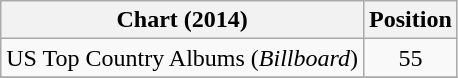<table class="wikitable">
<tr>
<th>Chart (2014)</th>
<th>Position</th>
</tr>
<tr>
<td>US Top Country Albums (<em>Billboard</em>)</td>
<td style="text-align:center;">55</td>
</tr>
<tr>
</tr>
</table>
